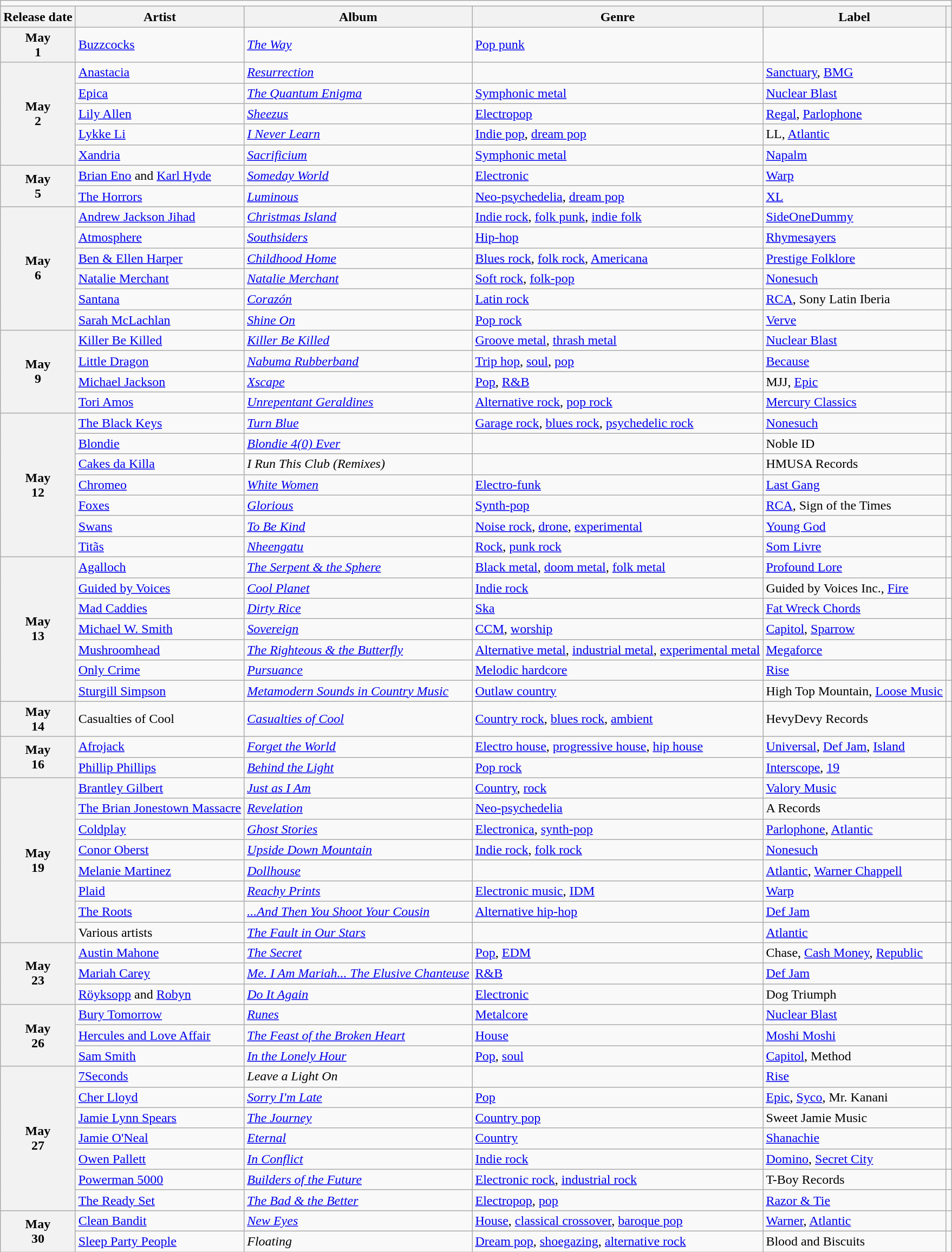<table class="wikitable plainrowheaders">
<tr>
<td colspan="6" style="text-align:center;"></td>
</tr>
<tr>
<th scope="col">Release date</th>
<th scope="col">Artist</th>
<th scope="col">Album</th>
<th scope="col">Genre</th>
<th scope="col">Label</th>
<th scope="col"></th>
</tr>
<tr>
<th scope="row" style="text-align:center;">May<br>1</th>
<td><a href='#'>Buzzcocks</a></td>
<td><em><a href='#'>The Way</a></em></td>
<td><a href='#'>Pop punk</a></td>
<td></td>
<td></td>
</tr>
<tr>
<th scope="row" rowspan="5" style="text-align:center;">May<br>2</th>
<td><a href='#'>Anastacia</a></td>
<td><em><a href='#'>Resurrection</a></em></td>
<td></td>
<td><a href='#'>Sanctuary</a>, <a href='#'>BMG</a></td>
<td></td>
</tr>
<tr>
<td><a href='#'>Epica</a></td>
<td><em><a href='#'>The Quantum Enigma</a></em></td>
<td><a href='#'>Symphonic metal</a></td>
<td><a href='#'>Nuclear Blast</a></td>
<td></td>
</tr>
<tr>
<td><a href='#'>Lily Allen</a></td>
<td><em><a href='#'>Sheezus</a></em></td>
<td><a href='#'>Electropop</a></td>
<td><a href='#'>Regal</a>, <a href='#'>Parlophone</a></td>
<td></td>
</tr>
<tr>
<td><a href='#'>Lykke Li</a></td>
<td><em><a href='#'>I Never Learn</a></em></td>
<td><a href='#'>Indie pop</a>, <a href='#'>dream pop</a></td>
<td>LL, <a href='#'>Atlantic</a></td>
<td></td>
</tr>
<tr>
<td><a href='#'>Xandria</a></td>
<td><em><a href='#'>Sacrificium</a></em></td>
<td><a href='#'>Symphonic metal</a></td>
<td><a href='#'>Napalm</a></td>
<td></td>
</tr>
<tr>
<th scope="row" rowspan="2" style="text-align:center;">May<br>5</th>
<td><a href='#'>Brian Eno</a> and <a href='#'>Karl Hyde</a></td>
<td><em><a href='#'>Someday World</a></em></td>
<td><a href='#'>Electronic</a></td>
<td><a href='#'>Warp</a></td>
<td></td>
</tr>
<tr>
<td><a href='#'>The Horrors</a></td>
<td><em><a href='#'>Luminous</a></em></td>
<td><a href='#'>Neo-psychedelia</a>, <a href='#'>dream pop</a></td>
<td><a href='#'>XL</a></td>
<td></td>
</tr>
<tr>
<th scope="row" rowspan="6" style="text-align:center;">May<br>6</th>
<td><a href='#'>Andrew Jackson Jihad</a></td>
<td><em><a href='#'>Christmas Island</a></em></td>
<td><a href='#'>Indie rock</a>, <a href='#'>folk punk</a>, <a href='#'>indie folk</a></td>
<td><a href='#'>SideOneDummy</a></td>
<td></td>
</tr>
<tr>
<td><a href='#'>Atmosphere</a></td>
<td><em><a href='#'>Southsiders</a></em></td>
<td><a href='#'>Hip-hop</a></td>
<td><a href='#'>Rhymesayers</a></td>
<td></td>
</tr>
<tr>
<td><a href='#'>Ben & Ellen Harper</a></td>
<td><em><a href='#'>Childhood Home</a></em></td>
<td><a href='#'>Blues rock</a>, <a href='#'>folk rock</a>, <a href='#'>Americana</a></td>
<td><a href='#'>Prestige Folklore</a></td>
<td></td>
</tr>
<tr>
<td><a href='#'>Natalie Merchant</a></td>
<td><em><a href='#'>Natalie Merchant</a></em></td>
<td><a href='#'>Soft rock</a>, <a href='#'>folk-pop</a></td>
<td><a href='#'>Nonesuch</a></td>
<td></td>
</tr>
<tr>
<td><a href='#'>Santana</a></td>
<td><em><a href='#'>Corazón</a></em></td>
<td><a href='#'>Latin rock</a></td>
<td><a href='#'>RCA</a>, Sony Latin Iberia</td>
<td></td>
</tr>
<tr>
<td><a href='#'>Sarah McLachlan</a></td>
<td><em><a href='#'>Shine On</a></em></td>
<td><a href='#'>Pop rock</a></td>
<td><a href='#'>Verve</a></td>
<td></td>
</tr>
<tr>
<th scope="row" rowspan="4" style="text-align:center;">May<br>9</th>
<td><a href='#'>Killer Be Killed</a></td>
<td><em><a href='#'>Killer Be Killed</a></em></td>
<td><a href='#'>Groove metal</a>, <a href='#'>thrash metal</a></td>
<td><a href='#'>Nuclear Blast</a></td>
<td></td>
</tr>
<tr>
<td><a href='#'>Little Dragon</a></td>
<td><em><a href='#'>Nabuma Rubberband</a></em></td>
<td><a href='#'>Trip hop</a>, <a href='#'>soul</a>, <a href='#'>pop</a></td>
<td><a href='#'>Because</a></td>
<td></td>
</tr>
<tr>
<td><a href='#'>Michael Jackson</a></td>
<td><em><a href='#'>Xscape</a></em></td>
<td><a href='#'>Pop</a>, <a href='#'>R&B</a></td>
<td>MJJ, <a href='#'>Epic</a></td>
<td></td>
</tr>
<tr>
<td><a href='#'>Tori Amos</a></td>
<td><em><a href='#'>Unrepentant Geraldines</a></em></td>
<td><a href='#'>Alternative rock</a>, <a href='#'>pop rock</a></td>
<td><a href='#'>Mercury Classics</a></td>
<td></td>
</tr>
<tr>
<th scope="row" rowspan="7" style="text-align:center;">May<br>12</th>
<td><a href='#'>The Black Keys</a></td>
<td><em><a href='#'>Turn Blue</a></em></td>
<td><a href='#'>Garage rock</a>, <a href='#'>blues rock</a>, <a href='#'>psychedelic rock</a></td>
<td><a href='#'>Nonesuch</a></td>
<td></td>
</tr>
<tr>
<td><a href='#'>Blondie</a></td>
<td><em><a href='#'>Blondie 4(0) Ever</a></em></td>
<td></td>
<td>Noble ID</td>
<td></td>
</tr>
<tr>
<td><a href='#'>Cakes da Killa</a></td>
<td><em>I Run This Club (Remixes)</em></td>
<td></td>
<td>HMUSA Records</td>
<td></td>
</tr>
<tr>
<td><a href='#'>Chromeo</a></td>
<td><em><a href='#'>White Women</a></em></td>
<td><a href='#'>Electro-funk</a></td>
<td><a href='#'>Last Gang</a></td>
<td></td>
</tr>
<tr>
<td><a href='#'>Foxes</a></td>
<td><em><a href='#'>Glorious</a></em></td>
<td><a href='#'>Synth-pop</a></td>
<td><a href='#'>RCA</a>, Sign of the Times</td>
<td></td>
</tr>
<tr>
<td><a href='#'>Swans</a></td>
<td><em><a href='#'>To Be Kind</a></em></td>
<td><a href='#'>Noise rock</a>, <a href='#'>drone</a>, <a href='#'>experimental</a></td>
<td><a href='#'>Young God</a></td>
<td></td>
</tr>
<tr>
<td><a href='#'>Titãs</a></td>
<td><em><a href='#'>Nheengatu</a></em></td>
<td><a href='#'>Rock</a>, <a href='#'>punk rock</a></td>
<td><a href='#'>Som Livre</a></td>
<td></td>
</tr>
<tr>
<th scope="row" rowspan="7" style="text-align:center;">May<br>13</th>
<td><a href='#'>Agalloch</a></td>
<td><em><a href='#'>The Serpent & the Sphere</a></em></td>
<td><a href='#'>Black metal</a>, <a href='#'>doom metal</a>, <a href='#'>folk metal</a></td>
<td><a href='#'>Profound Lore</a></td>
<td></td>
</tr>
<tr>
<td><a href='#'>Guided by Voices</a></td>
<td><em><a href='#'>Cool Planet</a></em></td>
<td><a href='#'>Indie rock</a></td>
<td>Guided by Voices Inc., <a href='#'>Fire</a></td>
<td></td>
</tr>
<tr>
<td><a href='#'>Mad Caddies</a></td>
<td><em><a href='#'>Dirty Rice</a></em></td>
<td><a href='#'>Ska</a></td>
<td><a href='#'>Fat Wreck Chords</a></td>
<td></td>
</tr>
<tr>
<td><a href='#'>Michael W. Smith</a></td>
<td><em><a href='#'>Sovereign</a></em></td>
<td><a href='#'>CCM</a>, <a href='#'>worship</a></td>
<td><a href='#'>Capitol</a>, <a href='#'>Sparrow</a></td>
<td></td>
</tr>
<tr>
<td><a href='#'>Mushroomhead</a></td>
<td><em><a href='#'>The Righteous & the Butterfly</a></em></td>
<td><a href='#'>Alternative metal</a>, <a href='#'>industrial metal</a>, <a href='#'>experimental metal</a></td>
<td><a href='#'>Megaforce</a></td>
<td></td>
</tr>
<tr>
<td><a href='#'>Only Crime</a></td>
<td><em><a href='#'>Pursuance</a></em></td>
<td><a href='#'>Melodic hardcore</a></td>
<td><a href='#'>Rise</a></td>
<td></td>
</tr>
<tr>
<td><a href='#'>Sturgill Simpson</a></td>
<td><em><a href='#'>Metamodern Sounds in Country Music</a></em></td>
<td><a href='#'>Outlaw country</a></td>
<td>High Top Mountain, <a href='#'>Loose Music</a></td>
<td></td>
</tr>
<tr>
<th scope="row" style="text-align:center;">May<br>14</th>
<td>Casualties of Cool</td>
<td><em><a href='#'>Casualties of Cool</a></em></td>
<td><a href='#'>Country rock</a>, <a href='#'>blues rock</a>, <a href='#'>ambient</a></td>
<td>HevyDevy Records</td>
<td></td>
</tr>
<tr>
<th scope="row" rowspan="2" style="text-align:center;">May<br>16</th>
<td><a href='#'>Afrojack</a></td>
<td><em><a href='#'>Forget the World</a></em></td>
<td><a href='#'>Electro house</a>, <a href='#'>progressive house</a>, <a href='#'>hip house</a></td>
<td><a href='#'>Universal</a>, <a href='#'>Def Jam</a>, <a href='#'>Island</a></td>
<td></td>
</tr>
<tr>
<td><a href='#'>Phillip Phillips</a></td>
<td><em><a href='#'>Behind the Light</a></em></td>
<td><a href='#'>Pop rock</a></td>
<td><a href='#'>Interscope</a>, <a href='#'>19</a></td>
<td></td>
</tr>
<tr>
<th scope="row" rowspan="8" style="text-align:center;">May<br>19</th>
<td><a href='#'>Brantley Gilbert</a></td>
<td><em><a href='#'>Just as I Am</a></em></td>
<td><a href='#'>Country</a>, <a href='#'>rock</a></td>
<td><a href='#'>Valory Music</a></td>
<td></td>
</tr>
<tr>
<td><a href='#'>The Brian Jonestown Massacre</a></td>
<td><em><a href='#'>Revelation</a></em></td>
<td><a href='#'>Neo-psychedelia</a></td>
<td>A Records</td>
<td></td>
</tr>
<tr>
<td><a href='#'>Coldplay</a></td>
<td><em><a href='#'>Ghost Stories</a></em></td>
<td><a href='#'>Electronica</a>, <a href='#'>synth-pop</a></td>
<td><a href='#'>Parlophone</a>, <a href='#'>Atlantic</a></td>
<td></td>
</tr>
<tr>
<td><a href='#'>Conor Oberst</a></td>
<td><em><a href='#'>Upside Down Mountain</a></em></td>
<td><a href='#'>Indie rock</a>, <a href='#'>folk rock</a></td>
<td><a href='#'>Nonesuch</a></td>
<td></td>
</tr>
<tr>
<td><a href='#'>Melanie Martinez</a></td>
<td><em><a href='#'>Dollhouse</a></em></td>
<td></td>
<td><a href='#'>Atlantic</a>, <a href='#'>Warner Chappell</a></td>
<td></td>
</tr>
<tr>
<td><a href='#'>Plaid</a></td>
<td><em><a href='#'>Reachy Prints</a></em></td>
<td><a href='#'>Electronic music</a>, <a href='#'>IDM</a></td>
<td><a href='#'>Warp</a></td>
<td></td>
</tr>
<tr>
<td><a href='#'>The Roots</a></td>
<td><em><a href='#'>...And Then You Shoot Your Cousin</a></em></td>
<td><a href='#'>Alternative hip-hop</a></td>
<td><a href='#'>Def Jam</a></td>
<td></td>
</tr>
<tr>
<td>Various artists</td>
<td><em><a href='#'>The Fault in Our Stars</a></em></td>
<td></td>
<td><a href='#'>Atlantic</a></td>
<td></td>
</tr>
<tr>
<th scope="row" rowspan="3" style="text-align:center;">May<br>23</th>
<td><a href='#'>Austin Mahone</a></td>
<td><em><a href='#'>The Secret</a></em></td>
<td><a href='#'>Pop</a>, <a href='#'>EDM</a></td>
<td>Chase, <a href='#'>Cash Money</a>, <a href='#'>Republic</a></td>
<td></td>
</tr>
<tr>
<td><a href='#'>Mariah Carey</a></td>
<td><em><a href='#'>Me. I Am Mariah... The Elusive Chanteuse</a></em></td>
<td><a href='#'>R&B</a></td>
<td><a href='#'>Def Jam</a></td>
<td></td>
</tr>
<tr>
<td><a href='#'>Röyksopp</a> and <a href='#'>Robyn</a></td>
<td><em><a href='#'>Do It Again</a></em></td>
<td><a href='#'>Electronic</a></td>
<td>Dog Triumph</td>
<td></td>
</tr>
<tr>
<th scope="row" rowspan="3" style="text-align:center;">May<br>26</th>
<td><a href='#'>Bury Tomorrow</a></td>
<td><em><a href='#'>Runes</a></em></td>
<td><a href='#'>Metalcore</a></td>
<td><a href='#'>Nuclear Blast</a></td>
<td></td>
</tr>
<tr>
<td><a href='#'>Hercules and Love Affair</a></td>
<td><em><a href='#'>The Feast of the Broken Heart</a></em></td>
<td><a href='#'>House</a></td>
<td><a href='#'>Moshi Moshi</a></td>
<td></td>
</tr>
<tr>
<td><a href='#'>Sam Smith</a></td>
<td><em><a href='#'>In the Lonely Hour</a></em></td>
<td><a href='#'>Pop</a>, <a href='#'>soul</a></td>
<td><a href='#'>Capitol</a>, Method</td>
<td></td>
</tr>
<tr>
<th scope="row" rowspan="7" style="text-align:center;">May<br>27</th>
<td><a href='#'>7Seconds</a></td>
<td><em>Leave a Light On</em></td>
<td></td>
<td><a href='#'>Rise</a></td>
<td></td>
</tr>
<tr>
<td><a href='#'>Cher Lloyd</a></td>
<td><em><a href='#'>Sorry I'm Late</a></em></td>
<td><a href='#'>Pop</a></td>
<td><a href='#'>Epic</a>, <a href='#'>Syco</a>, Mr. Kanani</td>
<td></td>
</tr>
<tr>
<td><a href='#'>Jamie Lynn Spears</a></td>
<td><em><a href='#'>The Journey</a></em></td>
<td><a href='#'>Country pop</a></td>
<td>Sweet Jamie Music</td>
<td></td>
</tr>
<tr>
<td><a href='#'>Jamie O'Neal</a></td>
<td><em><a href='#'>Eternal</a></em></td>
<td><a href='#'>Country</a></td>
<td><a href='#'>Shanachie</a></td>
<td></td>
</tr>
<tr>
<td><a href='#'>Owen Pallett</a></td>
<td><em><a href='#'>In Conflict</a></em></td>
<td><a href='#'>Indie rock</a></td>
<td><a href='#'>Domino</a>, <a href='#'>Secret City</a></td>
<td></td>
</tr>
<tr>
<td><a href='#'>Powerman 5000</a></td>
<td><em><a href='#'>Builders of the Future</a></em></td>
<td><a href='#'>Electronic rock</a>, <a href='#'>industrial rock</a></td>
<td>T-Boy Records</td>
<td></td>
</tr>
<tr>
<td><a href='#'>The Ready Set</a></td>
<td><em><a href='#'>The Bad & the Better</a></em></td>
<td><a href='#'>Electropop</a>, <a href='#'>pop</a></td>
<td><a href='#'>Razor & Tie</a></td>
<td></td>
</tr>
<tr>
<th scope="row" rowspan="2" style="text-align:center;">May<br>30</th>
<td><a href='#'>Clean Bandit</a></td>
<td><em><a href='#'>New Eyes</a></em></td>
<td><a href='#'>House</a>, <a href='#'>classical crossover</a>, <a href='#'>baroque pop</a></td>
<td><a href='#'>Warner</a>, <a href='#'>Atlantic</a></td>
<td></td>
</tr>
<tr>
<td><a href='#'>Sleep Party People</a></td>
<td><em>Floating</em></td>
<td><a href='#'>Dream pop</a>, <a href='#'>shoegazing</a>, <a href='#'>alternative rock</a></td>
<td>Blood and Biscuits</td>
<td></td>
</tr>
</table>
